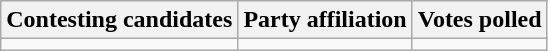<table class="wikitable sortable">
<tr>
<th>Contesting candidates</th>
<th>Party affiliation</th>
<th>Votes polled</th>
</tr>
<tr>
<td></td>
<td></td>
<td></td>
</tr>
</table>
